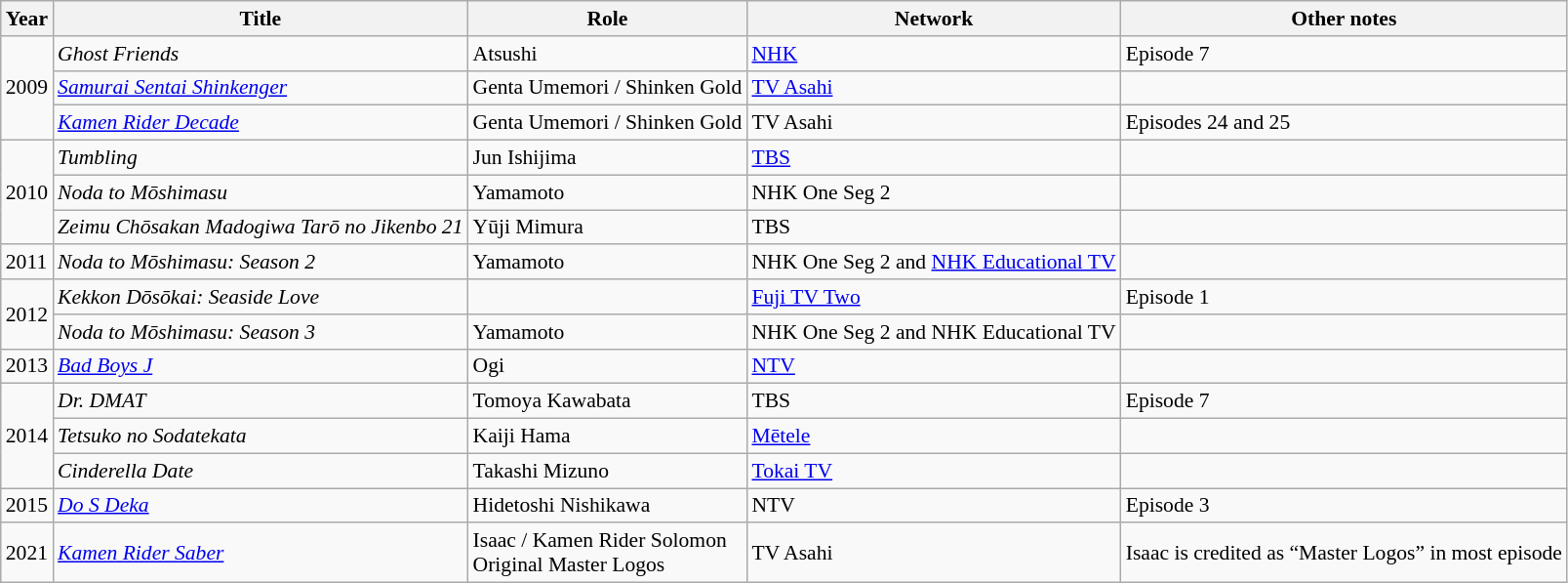<table class="wikitable" style="font-size: 90%;">
<tr>
<th>Year</th>
<th>Title</th>
<th>Role</th>
<th>Network</th>
<th>Other notes</th>
</tr>
<tr>
<td rowspan="3">2009</td>
<td><em>Ghost Friends</em></td>
<td>Atsushi</td>
<td><a href='#'>NHK</a></td>
<td>Episode 7</td>
</tr>
<tr>
<td><em><a href='#'>Samurai Sentai Shinkenger</a></em></td>
<td>Genta Umemori / Shinken Gold</td>
<td><a href='#'>TV Asahi</a></td>
<td></td>
</tr>
<tr>
<td><em><a href='#'>Kamen Rider Decade</a></em></td>
<td>Genta Umemori / Shinken Gold</td>
<td>TV Asahi</td>
<td>Episodes 24 and 25</td>
</tr>
<tr>
<td rowspan="3">2010</td>
<td><em>Tumbling</em></td>
<td>Jun Ishijima</td>
<td><a href='#'>TBS</a></td>
<td></td>
</tr>
<tr>
<td><em>Noda to Mōshimasu</em></td>
<td>Yamamoto</td>
<td>NHK One Seg 2</td>
<td></td>
</tr>
<tr>
<td><em>Zeimu Chōsakan Madogiwa Tarō no Jikenbo 21</em></td>
<td>Yūji Mimura</td>
<td>TBS</td>
<td></td>
</tr>
<tr>
<td>2011</td>
<td><em>Noda to Mōshimasu: Season 2</em></td>
<td>Yamamoto</td>
<td>NHK One Seg 2 and <a href='#'>NHK Educational TV</a></td>
<td></td>
</tr>
<tr>
<td rowspan="2">2012</td>
<td><em>Kekkon Dōsōkai: Seaside Love</em></td>
<td></td>
<td><a href='#'>Fuji TV Two</a></td>
<td>Episode 1</td>
</tr>
<tr>
<td><em>Noda to Mōshimasu: Season 3</em></td>
<td>Yamamoto</td>
<td>NHK One Seg 2 and NHK Educational TV</td>
<td></td>
</tr>
<tr>
<td>2013</td>
<td><em><a href='#'>Bad Boys J</a></em></td>
<td>Ogi</td>
<td><a href='#'>NTV</a></td>
<td></td>
</tr>
<tr>
<td rowspan="3">2014</td>
<td><em>Dr. DMAT</em></td>
<td>Tomoya Kawabata</td>
<td>TBS</td>
<td>Episode 7</td>
</tr>
<tr>
<td><em>Tetsuko no Sodatekata</em></td>
<td>Kaiji Hama</td>
<td><a href='#'>Mētele</a></td>
<td></td>
</tr>
<tr>
<td><em>Cinderella Date</em></td>
<td>Takashi Mizuno</td>
<td><a href='#'>Tokai TV</a></td>
<td></td>
</tr>
<tr>
<td>2015</td>
<td><em><a href='#'>Do S Deka</a></em></td>
<td>Hidetoshi Nishikawa</td>
<td>NTV</td>
<td>Episode 3</td>
</tr>
<tr>
<td>2021</td>
<td><em><a href='#'>Kamen Rider Saber</a></em></td>
<td>Isaac / Kamen Rider Solomon<br>Original Master Logos</td>
<td>TV Asahi</td>
<td>Isaac is credited as “Master Logos” in most episode</td>
</tr>
</table>
